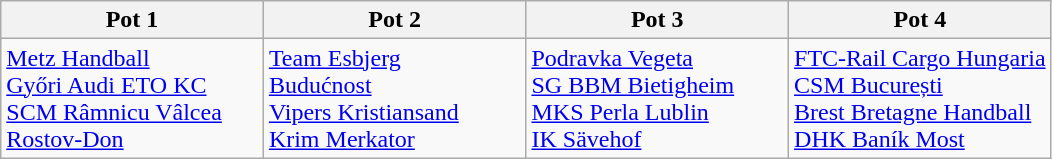<table class="wikitable">
<tr>
<th style="width:25%;">Pot 1</th>
<th style="width:25%;">Pot 2</th>
<th style="width:25%;">Pot 3</th>
<th style="width:25%;">Pot 4</th>
</tr>
<tr>
<td valign="top"> <a href='#'>Metz Handball</a><br> <a href='#'>Győri Audi ETO KC</a><br> <a href='#'>SCM Râmnicu Vâlcea</a><br> <a href='#'>Rostov-Don</a></td>
<td valign="top"> <a href='#'>Team Esbjerg</a><br> <a href='#'>Budućnost</a><br> <a href='#'>Vipers Kristiansand</a><br> <a href='#'>Krim Merkator</a></td>
<td valign="top"> <a href='#'>Podravka Vegeta</a><br> <a href='#'>SG BBM Bietigheim</a><br> <a href='#'>MKS Perla Lublin</a><br> <a href='#'>IK Sävehof</a></td>
<td valign="top"> <a href='#'>FTC-Rail Cargo Hungaria</a><br> <a href='#'>CSM București</a><br> <a href='#'>Brest Bretagne Handball</a><br> <a href='#'>DHK Baník Most</a></td>
</tr>
</table>
